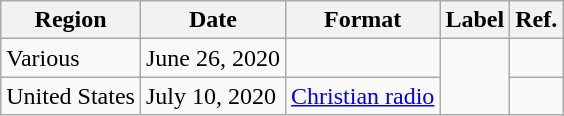<table class="wikitable plainrowheaders">
<tr>
<th scope="col">Region</th>
<th scope="col">Date</th>
<th scope="col">Format</th>
<th scope="col">Label</th>
<th scope="col">Ref.</th>
</tr>
<tr>
<td>Various</td>
<td>June 26, 2020</td>
<td></td>
<td rowspan="2"></td>
<td></td>
</tr>
<tr>
<td>United States</td>
<td>July 10, 2020</td>
<td><a href='#'>Christian radio</a></td>
<td></td>
</tr>
</table>
